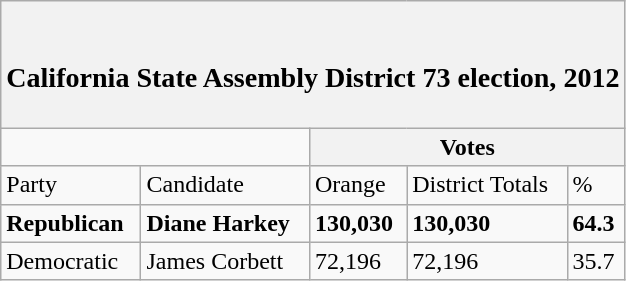<table class="wikitable">
<tr>
<th colspan="5"><br><h3>California State Assembly District 73 election, 2012</h3></th>
</tr>
<tr>
<td colspan="2"></td>
<th colspan="3">Votes</th>
</tr>
<tr>
<td>Party</td>
<td>Candidate</td>
<td>Orange</td>
<td>District Totals</td>
<td>%</td>
</tr>
<tr>
<td><strong>Republican</strong></td>
<td><strong>Diane Harkey</strong></td>
<td><strong>130,030</strong></td>
<td><strong>130,030</strong></td>
<td><strong>64.3</strong></td>
</tr>
<tr>
<td>Democratic</td>
<td>James Corbett</td>
<td>72,196</td>
<td>72,196</td>
<td>35.7</td>
</tr>
</table>
